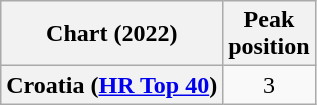<table class="wikitable sortable plainrowheaders" style="text-align:center">
<tr>
<th scope="col">Chart (2022)</th>
<th scope="col">Peak<br>position</th>
</tr>
<tr>
<th scope="row">Croatia (<a href='#'>HR Top 40</a>)</th>
<td>3</td>
</tr>
</table>
